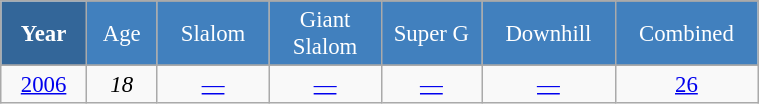<table class="wikitable" style="font-size:95%; text-align:center; border:grey solid 1px; border-collapse:collapse;" width="40%">
<tr style="background-color:#369; color:white;">
<td rowspan="2" colspan="1" width="4%"><strong>Year</strong></td>
</tr>
<tr style="background-color:#4180be; color:white;">
<td width="3%">Age</td>
<td width="5%">Slalom</td>
<td width="5%">Giant<br>Slalom</td>
<td width="5%">Super G</td>
<td width="5%">Downhill</td>
<td width="5%">Combined</td>
</tr>
<tr style="background-color:#8CB2D8; color:white;">
</tr>
<tr>
<td><a href='#'>2006</a></td>
<td><em>18</em></td>
<td><a href='#'>—</a></td>
<td><a href='#'>—</a></td>
<td><a href='#'>—</a></td>
<td><a href='#'>—</a></td>
<td><a href='#'>26</a></td>
</tr>
</table>
